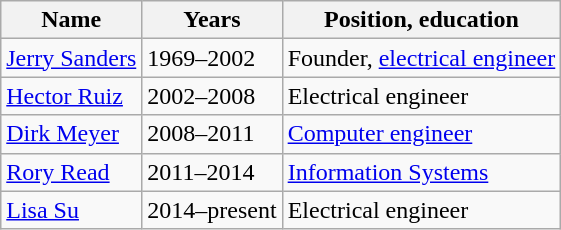<table class="wikitable sortable">
<tr>
<th>Name</th>
<th>Years</th>
<th>Position, education</th>
</tr>
<tr>
<td><a href='#'>Jerry Sanders</a></td>
<td>1969–2002</td>
<td>Founder, <a href='#'>electrical engineer</a></td>
</tr>
<tr>
<td><a href='#'>Hector Ruiz</a></td>
<td>2002–2008</td>
<td>Electrical engineer</td>
</tr>
<tr>
<td><a href='#'>Dirk Meyer</a></td>
<td>2008–2011</td>
<td><a href='#'>Computer engineer</a></td>
</tr>
<tr>
<td><a href='#'>Rory Read</a></td>
<td>2011–2014</td>
<td><a href='#'>Information Systems</a></td>
</tr>
<tr>
<td><a href='#'>Lisa Su</a></td>
<td>2014–present</td>
<td>Electrical engineer</td>
</tr>
</table>
